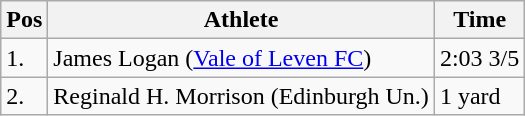<table class="wikitable">
<tr>
<th>Pos</th>
<th>Athlete</th>
<th>Time</th>
</tr>
<tr>
<td>1.</td>
<td>James Logan (<a href='#'>Vale of Leven FC</a>)</td>
<td>2:03 3/5</td>
</tr>
<tr>
<td>2.</td>
<td>Reginald H. Morrison (Edinburgh Un.)</td>
<td>1 yard</td>
</tr>
</table>
